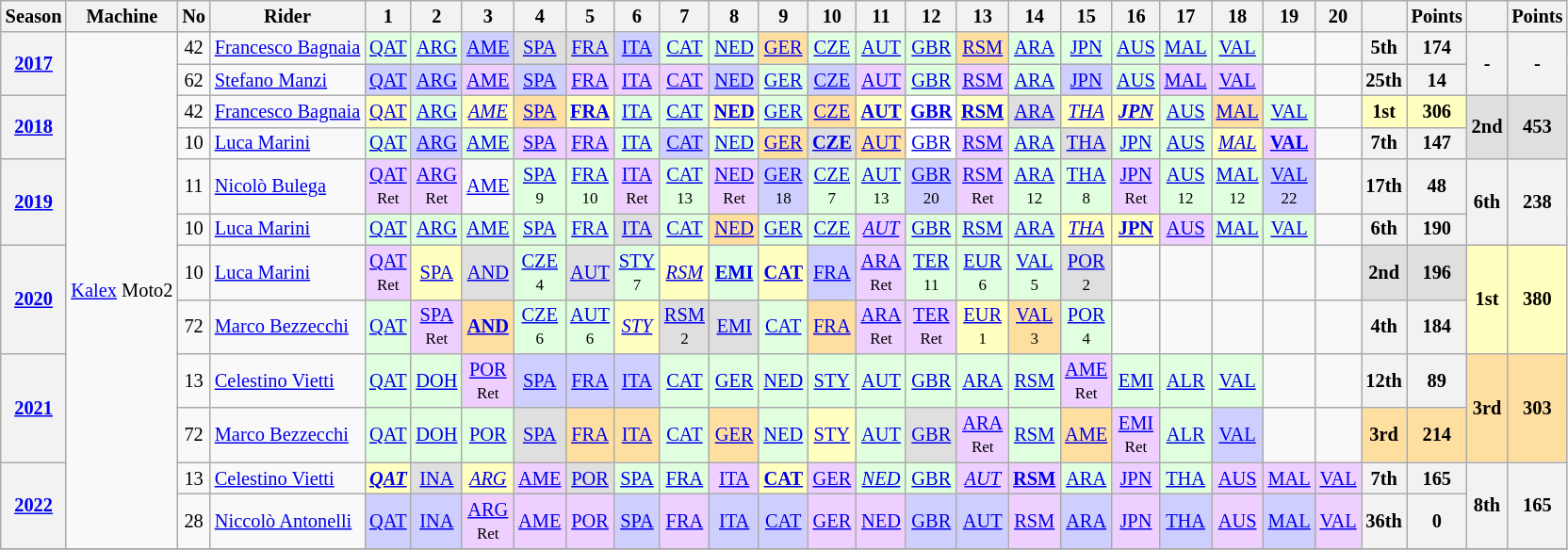<table class="wikitable" style="text-align:center; font-size:85%">
<tr>
<th>Season</th>
<th>Machine</th>
<th>No</th>
<th>Rider</th>
<th>1</th>
<th>2</th>
<th>3</th>
<th>4</th>
<th>5</th>
<th>6</th>
<th>7</th>
<th>8</th>
<th>9</th>
<th>10</th>
<th>11</th>
<th>12</th>
<th>13</th>
<th>14</th>
<th>15</th>
<th>16</th>
<th>17</th>
<th>18</th>
<th>19</th>
<th>20</th>
<th></th>
<th>Points</th>
<th></th>
<th>Points</th>
</tr>
<tr>
<th rowspan="2"><a href='#'>2017</a></th>
<td rowspan="12"><a href='#'>Kalex</a> Moto2</td>
<td>42</td>
<td align="left"> <a href='#'>Francesco Bagnaia</a></td>
<td style="background:#dfffdf;"><a href='#'>QAT</a><br></td>
<td style="background:#dfffdf;"><a href='#'>ARG</a><br></td>
<td style="background:#cfcfff;"><a href='#'>AME</a><br></td>
<td style="background:#dfdfdf;"><a href='#'>SPA</a><br></td>
<td style="background:#dfdfdf;"><a href='#'>FRA</a><br></td>
<td style="background:#cfcfff;"><a href='#'>ITA</a><br></td>
<td style="background:#dfffdf;"><a href='#'>CAT</a><br></td>
<td style="background:#dfffdf;"><a href='#'>NED</a><br></td>
<td style="background:#ffdf9f;"><a href='#'>GER</a><br></td>
<td style="background:#dfffdf;"><a href='#'>CZE</a><br></td>
<td style="background:#dfffdf;"><a href='#'>AUT</a><br></td>
<td style="background:#dfffdf;"><a href='#'>GBR</a><br></td>
<td style="background:#ffdf9f;"><a href='#'>RSM</a><br></td>
<td style="background:#dfffdf;"><a href='#'>ARA</a><br></td>
<td style="background:#dfffdf;"><a href='#'>JPN</a><br></td>
<td style="background:#dfffdf;"><a href='#'>AUS</a><br></td>
<td style="background:#dfffdf;"><a href='#'>MAL</a><br></td>
<td style="background:#dfffdf;"><a href='#'>VAL</a><br></td>
<td></td>
<td></td>
<th>5th</th>
<th>174</th>
<th rowspan="2">-</th>
<th rowspan="2">-</th>
</tr>
<tr>
<td>62</td>
<td align="left"> <a href='#'>Stefano Manzi</a></td>
<td style="background:#cfcfff;"><a href='#'>QAT</a><br></td>
<td style="background:#cfcfff;"><a href='#'>ARG</a><br></td>
<td style="background:#efcfff;"><a href='#'>AME</a><br></td>
<td style="background:#cfcfff;"><a href='#'>SPA</a><br></td>
<td style="background:#efcfff;"><a href='#'>FRA</a><br></td>
<td style="background:#efcfff;"><a href='#'>ITA</a><br></td>
<td style="background:#efcfff;"><a href='#'>CAT</a><br></td>
<td style="background:#cfcfff;"><a href='#'>NED</a><br></td>
<td style="background:#dfffdf;"><a href='#'>GER</a><br></td>
<td style="background:#cfcfff;"><a href='#'>CZE</a><br></td>
<td style="background:#efcfff;"><a href='#'>AUT</a><br></td>
<td style="background:#dfffdf;"><a href='#'>GBR</a><br></td>
<td style="background:#efcfff;"><a href='#'>RSM</a><br></td>
<td style="background:#dfffdf;"><a href='#'>ARA</a><br></td>
<td style="background:#cfcfff;"><a href='#'>JPN</a><br></td>
<td style="background:#dfffdf;"><a href='#'>AUS</a><br></td>
<td style="background:#efcfff;"><a href='#'>MAL</a><br></td>
<td style="background:#efcfff;"><a href='#'>VAL</a><br></td>
<td></td>
<td></td>
<th>25th</th>
<th>14</th>
</tr>
<tr>
<th rowspan="2"><a href='#'>2018</a></th>
<td>42</td>
<td align="left"> <a href='#'>Francesco Bagnaia</a></td>
<td style="background:#ffffbf;"><a href='#'>QAT</a><br></td>
<td style="background:#dfffdf;"><a href='#'>ARG</a><br></td>
<td style="background:#ffffbf;"><em><a href='#'>AME</a></em><br></td>
<td style="background:#ffdf9f;"><a href='#'>SPA</a><br></td>
<td style="background:#ffffbf;"><strong><a href='#'>FRA</a></strong><br></td>
<td style="background:#dfffdf;"><a href='#'>ITA</a><br></td>
<td style="background:#dfffdf;"><a href='#'>CAT</a><br></td>
<td style="background:#ffffbf;"><strong><a href='#'>NED</a></strong><br></td>
<td style="background:#dfffdf;"><a href='#'>GER</a><br></td>
<td style="background:#ffdf9f;"><a href='#'>CZE</a><br></td>
<td style="background:#ffffbf;"><strong><a href='#'>AUT</a></strong><br></td>
<td style="background:#ffffff;"><strong><a href='#'>GBR</a></strong><br></td>
<td style="background:#ffffbf;"><strong><a href='#'>RSM</a></strong><br></td>
<td style="background:#dfdfdf;"><a href='#'>ARA</a><br></td>
<td style="background:#ffffbf;"><em><a href='#'>THA</a></em><br></td>
<td style="background:#ffffbf;"><strong><em><a href='#'>JPN</a></em></strong><br></td>
<td style="background:#dfffdf;"><a href='#'>AUS</a><br></td>
<td style="background:#ffdf9f;"><a href='#'>MAL</a><br></td>
<td style="background:#dfffdf;"><a href='#'>VAL</a><br></td>
<td></td>
<td style="background:#ffffbf;"><strong>1st</strong></td>
<td style="background:#ffffbf;"><strong>306</strong></td>
<td style="background:#dfdfdf;" rowspan="2"><strong>2nd</strong></td>
<td style="background:#dfdfdf;" rowspan="2"><strong>453</strong></td>
</tr>
<tr>
<td>10</td>
<td align="left"> <a href='#'>Luca Marini</a></td>
<td style="background:#DFFFDF;"><a href='#'>QAT</a><br></td>
<td style="background:#CFCFFF;"><a href='#'>ARG</a><br></td>
<td style="background:#DFFFDF;"><a href='#'>AME</a><br></td>
<td style="background:#efcfff;"><a href='#'>SPA</a><br></td>
<td style="background:#efcfff;"><a href='#'>FRA</a><br></td>
<td style="background:#dfffdf;"><a href='#'>ITA</a><br></td>
<td style="background:#CFCFFF;"><a href='#'>CAT</a><br></td>
<td style="background:#dfffdf;"><a href='#'>NED</a><br></td>
<td style="background:#ffdf9f;"><a href='#'>GER</a><br></td>
<td style="background:#dfdfdf;"><strong><a href='#'>CZE</a></strong><br></td>
<td style="background:#ffdf9f;"><a href='#'>AUT</a><br></td>
<td style="background:#ffffff;"><a href='#'>GBR</a><br></td>
<td style="background:#efcfff;"><a href='#'>RSM</a><br></td>
<td style="background:#dfffdf;"><a href='#'>ARA</a><br></td>
<td style="background:#dfdfdf;"><a href='#'>THA</a><br></td>
<td style="background:#dfffdf;"><a href='#'>JPN</a><br></td>
<td style="background:#dfffdf;"><a href='#'>AUS</a><br></td>
<td style="background:#ffffbf;"><em><a href='#'>MAL</a></em><br></td>
<td style="background:#efcfff;"><strong><a href='#'>VAL</a></strong><br></td>
<td></td>
<th>7th</th>
<th>147</th>
</tr>
<tr>
<th rowspan="2"><a href='#'>2019</a></th>
<td>11</td>
<td align="left"> <a href='#'>Nicolò Bulega</a></td>
<td style="background:#efcfff;"><a href='#'>QAT</a><br><small>Ret</small></td>
<td style="background:#efcfff;"><a href='#'>ARG</a><br><small>Ret</small></td>
<td><a href='#'>AME</a></td>
<td style="background:#dfffdf;"><a href='#'>SPA</a><br><small>9</small></td>
<td style="background:#dfffdf;"><a href='#'>FRA</a><br><small>10</small></td>
<td style="background:#efcfff;"><a href='#'>ITA</a><br><small>Ret</small></td>
<td style="background:#dfffdf;"><a href='#'>CAT</a><br><small>13</small></td>
<td style="background:#efcfff;"><a href='#'>NED</a><br><small>Ret</small></td>
<td style="background:#cfcfff;"><a href='#'>GER</a><br><small>18</small></td>
<td style="background:#dfffdf;"><a href='#'>CZE</a><br><small>7</small></td>
<td style="background:#dfffdf;"><a href='#'>AUT</a><br><small>13</small></td>
<td style="background:#cfcfff;"><a href='#'>GBR</a><br><small>20</small></td>
<td style="background:#efcfff;"><a href='#'>RSM</a><br><small>Ret</small></td>
<td style="background:#dfffdf;"><a href='#'>ARA</a><br><small>12</small></td>
<td style="background:#dfffdf;"><a href='#'>THA</a><br><small>8</small></td>
<td style="background:#efcfff;"><a href='#'>JPN</a><br><small>Ret</small></td>
<td style="background:#dfffdf;"><a href='#'>AUS</a><br><small>12</small></td>
<td style="background:#dfffdf;"><a href='#'>MAL</a><br><small>12</small></td>
<td style="background:#cfcfff;"><a href='#'>VAL</a><br><small>22</small></td>
<td></td>
<th>17th</th>
<th>48</th>
<th rowspan="2">6th</th>
<th rowspan="2">238</th>
</tr>
<tr>
<td>10</td>
<td align="left"> <a href='#'>Luca Marini</a></td>
<td style="background:#dfffdf;"><a href='#'>QAT</a><br></td>
<td style="background:#dfffdf;"><a href='#'>ARG</a><br></td>
<td style="background:#dfffdf;"><a href='#'>AME</a><br></td>
<td style="background:#dfffdf;"><a href='#'>SPA</a><br></td>
<td style="background:#dfffdf;"><a href='#'>FRA</a><br></td>
<td style="background:#dfdfdf;"><a href='#'>ITA</a><br></td>
<td style="background:#dfffdf;"><a href='#'>CAT</a><br></td>
<td style="background:#ffdf9f;"><a href='#'>NED</a><br></td>
<td style="background:#dfffdf;"><a href='#'>GER</a><br></td>
<td style="background:#dfffdf;"><a href='#'>CZE</a><br></td>
<td style="background:#efcfff;"><em><a href='#'>AUT</a></em><br></td>
<td style="background:#dfffdf;"><a href='#'>GBR</a><br></td>
<td style="background:#dfffdf;"><a href='#'>RSM</a><br></td>
<td style="background:#dfffdf;"><a href='#'>ARA</a><br></td>
<td style="background:#ffffbf;"><em><a href='#'>THA</a></em><br></td>
<td style="background:#ffffbf;"><strong><a href='#'>JPN</a></strong><br></td>
<td style="background:#efcfff;"><a href='#'>AUS</a><br></td>
<td style="background:#dfffdf;"><a href='#'>MAL</a><br></td>
<td style="background:#dfffdf;"><a href='#'>VAL</a><br></td>
<td></td>
<th>6th</th>
<th>190</th>
</tr>
<tr>
<th rowspan="2"><a href='#'>2020</a></th>
<td>10</td>
<td align="left"> <a href='#'>Luca Marini</a></td>
<td style="background:#efcfff;"><a href='#'>QAT</a><br><small>Ret</small></td>
<td style="background:#ffffbf;"><a href='#'>SPA</a><br></td>
<td style="background:#dfdfdf;"><a href='#'>AND</a><br></td>
<td style="background:#dfffdf;"><a href='#'>CZE</a><br><small>4</small></td>
<td style="background:#dfdfdf;"><a href='#'>AUT</a><br></td>
<td style="background:#dfffdf;"><a href='#'>STY</a><br><small>7</small></td>
<td style="background:#ffffbf;"><em><a href='#'>RSM</a></em><br></td>
<td style="background:#dfffdf;"><strong><a href='#'>EMI</a></strong><br></td>
<td style="background:#ffffbf;"><strong><a href='#'>CAT</a></strong><br></td>
<td style="background:#CFCFFF;"><a href='#'>FRA</a><br></td>
<td style="background:#efcfff;"><a href='#'>ARA</a><br><small>Ret</small></td>
<td style="background:#dfffdf;"><a href='#'>TER</a><br><small>11</small></td>
<td style="background:#dfffdf;"><a href='#'>EUR</a><br><small>6</small></td>
<td style="background:#dfffdf;"><a href='#'>VAL</a><br><small>5</small></td>
<td style="background:#dfdfdf;"><a href='#'>POR</a><br><small>2</small></td>
<td></td>
<td></td>
<td></td>
<td></td>
<td></td>
<th style="background:#dfdfdf;">2nd</th>
<th style="background:#dfdfdf;">196</th>
<td style="background:#ffffbf;" rowspan="2"><strong>1st</strong></td>
<td style="background:#ffffbf;" rowspan="2"><strong>380</strong></td>
</tr>
<tr>
<td>72</td>
<td align="left"> <a href='#'>Marco Bezzecchi</a></td>
<td style="background:#dfffdf;"><a href='#'>QAT</a><br></td>
<td style="background:#efcfff;"><a href='#'>SPA</a><br><small>Ret</small></td>
<td style="background:#ffdf9f;"><strong><a href='#'>AND</a></strong><br></td>
<td style="background:#dfffdf;"><a href='#'>CZE</a><br><small>6</small></td>
<td style="background:#dfffdf;"><a href='#'>AUT</a><br><small>6</small></td>
<td style="background:#ffffbf;"><em><a href='#'>STY</a></em><br></td>
<td style="background:#dfdfdf;"><a href='#'>RSM</a><br><small>2</small></td>
<td style="background:#dfdfdf;"><a href='#'>EMI</a><br></td>
<td style="background:#dfffdf;"><a href='#'>CAT</a><br></td>
<td style="background:#ffdf9f;"><a href='#'>FRA</a><br></td>
<td style="background:#efcfff;"><a href='#'>ARA</a><br><small>Ret</small></td>
<td style="background:#efcfff;"><a href='#'>TER</a><br><small>Ret</small></td>
<td style="background:#ffffbf;"><a href='#'>EUR</a><br><small>1</small></td>
<td style="background:#ffdf9f;"><a href='#'>VAL</a><br><small>3</small></td>
<td style="background:#dfffdf;"><a href='#'>POR</a><br><small>4</small></td>
<td></td>
<td></td>
<td></td>
<td></td>
<td></td>
<th>4th</th>
<th>184</th>
</tr>
<tr>
<th rowspan="2"><a href='#'>2021</a></th>
<td>13</td>
<td align="left"> <a href='#'>Celestino Vietti</a></td>
<td style="background:#dfffdf;"><a href='#'>QAT</a> <br></td>
<td style="background:#dfffdf;"><a href='#'>DOH</a> <br></td>
<td style="background:#efcfff;"><a href='#'>POR</a><br><small>Ret</small></td>
<td style="background:#cfcfff;"><a href='#'>SPA</a><br></td>
<td style="background:#cfcfff;"><a href='#'>FRA</a><br></td>
<td style="background:#cfcfff;"><a href='#'>ITA</a><br></td>
<td style="background:#dfffdf;"><a href='#'>CAT</a><br></td>
<td style="background:#dfffdf;"><a href='#'>GER</a><br></td>
<td style="background:#dfffdf;"><a href='#'>NED</a><br></td>
<td style="background:#dfffdf;"><a href='#'>STY</a><br></td>
<td style="background:#dfffdf;"><a href='#'>AUT</a><br></td>
<td style="background:#dfffdf;"><a href='#'>GBR</a><br></td>
<td style="background:#dfffdf;"><a href='#'>ARA</a><br></td>
<td style="background:#dfffdf;"><a href='#'>RSM</a><br></td>
<td style="background:#efcfff;"><a href='#'>AME</a><br><small>Ret</small></td>
<td style="background:#dfffdf;"><a href='#'>EMI</a><br></td>
<td style="background:#dfffdf;"><a href='#'>ALR</a><br></td>
<td style="background:#dfffdf;"><a href='#'>VAL</a><br></td>
<td></td>
<td></td>
<th>12th</th>
<th>89</th>
<td style="background:#ffdf9f;" rowspan="2"><strong>3rd</strong></td>
<td style="background:#ffdf9f;" rowspan="2"><strong>303</strong></td>
</tr>
<tr>
<td>72</td>
<td align="left"> <a href='#'>Marco Bezzecchi</a></td>
<td style="background:#dfffdf;"><a href='#'>QAT</a>  <br></td>
<td style="background:#dfffdf;"><a href='#'>DOH</a> <br></td>
<td style="background:#dfffdf;"><a href='#'>POR</a><br></td>
<td style="background:#dfdfdf;"><a href='#'>SPA</a><br></td>
<td style="background:#ffdf9f;"><a href='#'>FRA</a><br></td>
<td style="background:#ffdf9f;"><a href='#'>ITA</a><br></td>
<td style="background:#dfffdf;"><a href='#'>CAT</a><br></td>
<td style="background:#ffdf9f;"><a href='#'>GER</a><br></td>
<td style="background:#dfffdf;"><a href='#'>NED</a><br></td>
<td style="background:#ffffbf;"><a href='#'>STY</a><br></td>
<td style="background:#dfffdf;"><a href='#'>AUT</a><br></td>
<td style="background:#dfdfdf;"><a href='#'>GBR</a><br></td>
<td style="background:#efcfff;"><a href='#'>ARA</a><br><small>Ret</small></td>
<td style="background:#dfffdf;"><a href='#'>RSM</a><br></td>
<td style="background:#ffdf9f;"><a href='#'>AME</a><br></td>
<td style="background:#efcfff;"><a href='#'>EMI</a><br><small>Ret</small></td>
<td style="background:#dfffdf;"><a href='#'>ALR</a><br></td>
<td style="background:#cfcfff;"><a href='#'>VAL</a><br></td>
<td></td>
<td></td>
<th style="background:#ffdf9f;">3rd</th>
<th style="background:#ffdf9f;">214</th>
</tr>
<tr>
<th rowspan="2"><a href='#'>2022</a></th>
<td>13</td>
<td align="left"> <a href='#'>Celestino Vietti</a></td>
<td style="background:#ffffbf;"><a href='#'><strong><em>QAT</em></strong></a><br></td>
<td style="background:#dfdfdf;"><a href='#'>INA</a><br></td>
<td style="background:#ffffbf;"><a href='#'><em>ARG</em></a><br></td>
<td style="background:#efcfff;"><a href='#'>AME</a><br></td>
<td style="background:#dfdfdf;"><a href='#'>POR</a><br></td>
<td style="background:#dfffdf;"><a href='#'>SPA</a><br> </td>
<td style="background:#dfffdf;"><a href='#'>FRA</a><br></td>
<td style="background:#efcfff;"><a href='#'>ITA</a><br></td>
<td style="background:#ffffbf;"><a href='#'><strong>CAT</strong></a><br></td>
<td style="background:#efcfff;"><a href='#'>GER</a><br></td>
<td style="background:#dfffdf;"><a href='#'><em>NED</em></a><br></td>
<td style="background:#dfffdf;"><a href='#'>GBR</a><br></td>
<td style="background:#efcfff;"><a href='#'><em>AUT</em></a><br></td>
<td style="background:#efcfff;"><a href='#'><strong>RSM</strong></a><br></td>
<td style="background:#dfffdf;"><a href='#'>ARA</a><br></td>
<td style="background:#efcfff;"><a href='#'>JPN</a><br></td>
<td style="background:#dfffdf;"><a href='#'>THA</a><br></td>
<td style="background:#efcfff;"><a href='#'>AUS</a><br></td>
<td style="background:#efcfff;"><a href='#'>MAL</a><br></td>
<td style="background:#efcfff;"><a href='#'>VAL</a><br></td>
<th>7th</th>
<th>165</th>
<th rowspan="2">8th</th>
<th rowspan="2">165</th>
</tr>
<tr>
<td>28</td>
<td align="left"> <a href='#'>Niccolò Antonelli</a></td>
<td style="background:#cfcfff;"><a href='#'>QAT</a><br></td>
<td style="background:#cfcfff;"><a href='#'>INA</a><br></td>
<td style="background:#efcfff;"><a href='#'>ARG</a><br><small>Ret</small></td>
<td style="background:#efcfff;"><a href='#'>AME</a><br></td>
<td style="background:#efcfff;"><a href='#'>POR</a><br></td>
<td style="background:#cfcfff;"><a href='#'>SPA</a><br></td>
<td style="background:#efcfff;"><a href='#'>FRA</a><br></td>
<td style="background:#cfcfff;"><a href='#'>ITA</a><br></td>
<td style="background:#cfcfff;"><a href='#'>CAT</a><br></td>
<td style="background:#efcfff;"><a href='#'>GER</a><br></td>
<td style="background:#efcfff;"><a href='#'>NED</a><br></td>
<td style="background:#cfcfff;"><a href='#'>GBR</a><br></td>
<td style="background:#cfcfff;"><a href='#'>AUT</a><br></td>
<td style="background:#efcfff;"><a href='#'>RSM</a><br></td>
<td style="background:#cfcfff;"><a href='#'>ARA</a><br></td>
<td style="background:#efcfff;"><a href='#'>JPN</a><br></td>
<td style="background:#cfcfff;"><a href='#'>THA</a><br></td>
<td style="background:#efcfff;"><a href='#'>AUS</a><br></td>
<td style="background:#cfcfff;"><a href='#'>MAL</a><br></td>
<td style="background:#efcfff;"><a href='#'>VAL</a><br></td>
<th>36th</th>
<th>0</th>
</tr>
<tr>
</tr>
</table>
